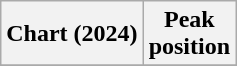<table class="wikitable sortable plainrowheaders" style="text-align:center">
<tr>
<th scope="col">Chart (2024)</th>
<th scope="col">Peak<br>position</th>
</tr>
<tr>
</tr>
</table>
